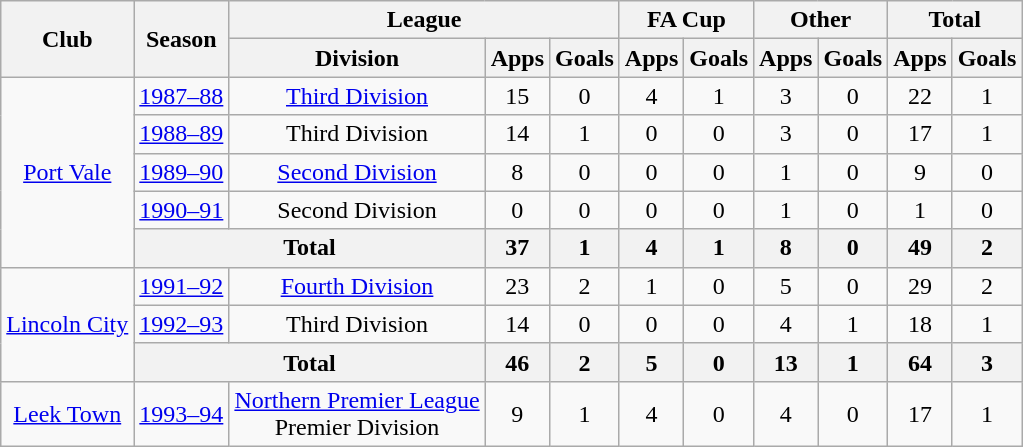<table class="wikitable" style="text-align: center;">
<tr>
<th rowspan="2">Club</th>
<th rowspan="2">Season</th>
<th colspan="3">League</th>
<th colspan="2">FA Cup</th>
<th colspan="2">Other</th>
<th colspan="2">Total</th>
</tr>
<tr>
<th>Division</th>
<th>Apps</th>
<th>Goals</th>
<th>Apps</th>
<th>Goals</th>
<th>Apps</th>
<th>Goals</th>
<th>Apps</th>
<th>Goals</th>
</tr>
<tr>
<td rowspan="5"><a href='#'>Port Vale</a></td>
<td><a href='#'>1987–88</a></td>
<td><a href='#'>Third Division</a></td>
<td>15</td>
<td>0</td>
<td>4</td>
<td>1</td>
<td>3</td>
<td>0</td>
<td>22</td>
<td>1</td>
</tr>
<tr>
<td><a href='#'>1988–89</a></td>
<td>Third Division</td>
<td>14</td>
<td>1</td>
<td>0</td>
<td>0</td>
<td>3</td>
<td>0</td>
<td>17</td>
<td>1</td>
</tr>
<tr>
<td><a href='#'>1989–90</a></td>
<td><a href='#'>Second Division</a></td>
<td>8</td>
<td>0</td>
<td>0</td>
<td>0</td>
<td>1</td>
<td>0</td>
<td>9</td>
<td>0</td>
</tr>
<tr>
<td><a href='#'>1990–91</a></td>
<td>Second Division</td>
<td>0</td>
<td>0</td>
<td>0</td>
<td>0</td>
<td>1</td>
<td>0</td>
<td>1</td>
<td>0</td>
</tr>
<tr>
<th colspan="2">Total</th>
<th>37</th>
<th>1</th>
<th>4</th>
<th>1</th>
<th>8</th>
<th>0</th>
<th>49</th>
<th>2</th>
</tr>
<tr>
<td rowspan="3"><a href='#'>Lincoln City</a></td>
<td><a href='#'>1991–92</a></td>
<td><a href='#'>Fourth Division</a></td>
<td>23</td>
<td>2</td>
<td>1</td>
<td>0</td>
<td>5</td>
<td>0</td>
<td>29</td>
<td>2</td>
</tr>
<tr>
<td><a href='#'>1992–93</a></td>
<td>Third Division</td>
<td>14</td>
<td>0</td>
<td>0</td>
<td>0</td>
<td>4</td>
<td>1</td>
<td>18</td>
<td>1</td>
</tr>
<tr>
<th colspan="2">Total</th>
<th>46</th>
<th>2</th>
<th>5</th>
<th>0</th>
<th>13</th>
<th>1</th>
<th>64</th>
<th>3</th>
</tr>
<tr>
<td><a href='#'>Leek Town</a></td>
<td><a href='#'>1993–94</a></td>
<td><a href='#'>Northern Premier League</a><br>Premier Division</td>
<td>9</td>
<td>1</td>
<td>4</td>
<td>0</td>
<td>4</td>
<td>0</td>
<td>17</td>
<td>1</td>
</tr>
</table>
